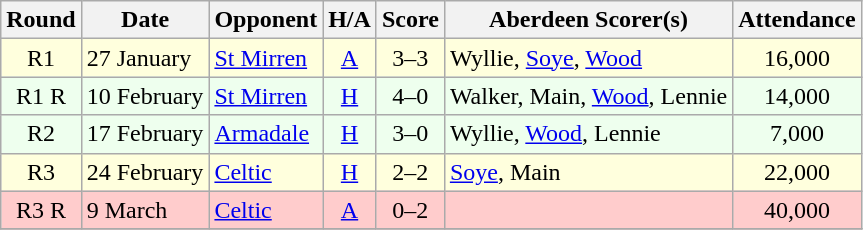<table class="wikitable" style="text-align:center">
<tr>
<th>Round</th>
<th>Date</th>
<th>Opponent</th>
<th>H/A</th>
<th>Score</th>
<th>Aberdeen Scorer(s)</th>
<th>Attendance</th>
</tr>
<tr bgcolor=#FFFFDD>
<td>R1</td>
<td align=left>27 January</td>
<td align=left><a href='#'>St Mirren</a></td>
<td><a href='#'>A</a></td>
<td>3–3</td>
<td align=left>Wyllie, <a href='#'>Soye</a>, <a href='#'>Wood</a></td>
<td>16,000</td>
</tr>
<tr bgcolor=#EEFFEE>
<td>R1 R</td>
<td align=left>10 February</td>
<td align=left><a href='#'>St Mirren</a></td>
<td><a href='#'>H</a></td>
<td>4–0</td>
<td align=left>Walker, Main, <a href='#'>Wood</a>, Lennie</td>
<td>14,000</td>
</tr>
<tr bgcolor=#EEFFEE>
<td>R2</td>
<td align=left>17 February</td>
<td align=left><a href='#'>Armadale</a></td>
<td><a href='#'>H</a></td>
<td>3–0</td>
<td align=left>Wyllie, <a href='#'>Wood</a>, Lennie</td>
<td>7,000</td>
</tr>
<tr bgcolor=#FFFFDD>
<td>R3</td>
<td align=left>24 February</td>
<td align=left><a href='#'>Celtic</a></td>
<td><a href='#'>H</a></td>
<td>2–2</td>
<td align=left><a href='#'>Soye</a>, Main</td>
<td>22,000</td>
</tr>
<tr bgcolor=#FFCCCC>
<td>R3 R</td>
<td align=left>9 March</td>
<td align=left><a href='#'>Celtic</a></td>
<td><a href='#'>A</a></td>
<td>0–2</td>
<td align=left></td>
<td>40,000</td>
</tr>
<tr>
</tr>
</table>
